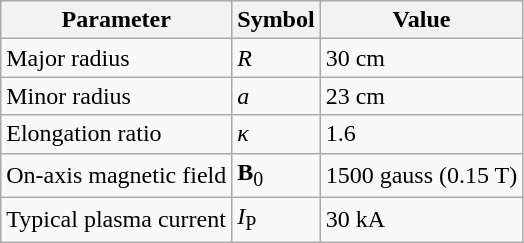<table class="wikitable">
<tr>
<th>Parameter</th>
<th>Symbol</th>
<th>Value</th>
</tr>
<tr>
<td>Major radius</td>
<td><em>R</em></td>
<td>30 cm</td>
</tr>
<tr>
<td>Minor radius</td>
<td><em>a</em></td>
<td>23 cm</td>
</tr>
<tr>
<td>Elongation ratio</td>
<td><em>κ</em></td>
<td>1.6</td>
</tr>
<tr>
<td>On-axis magnetic field</td>
<td><strong>B</strong><sub>0</sub></td>
<td>1500 gauss (0.15 T)</td>
</tr>
<tr>
<td>Typical plasma current</td>
<td><em>I</em><sub>P</sub></td>
<td>30 kA</td>
</tr>
</table>
